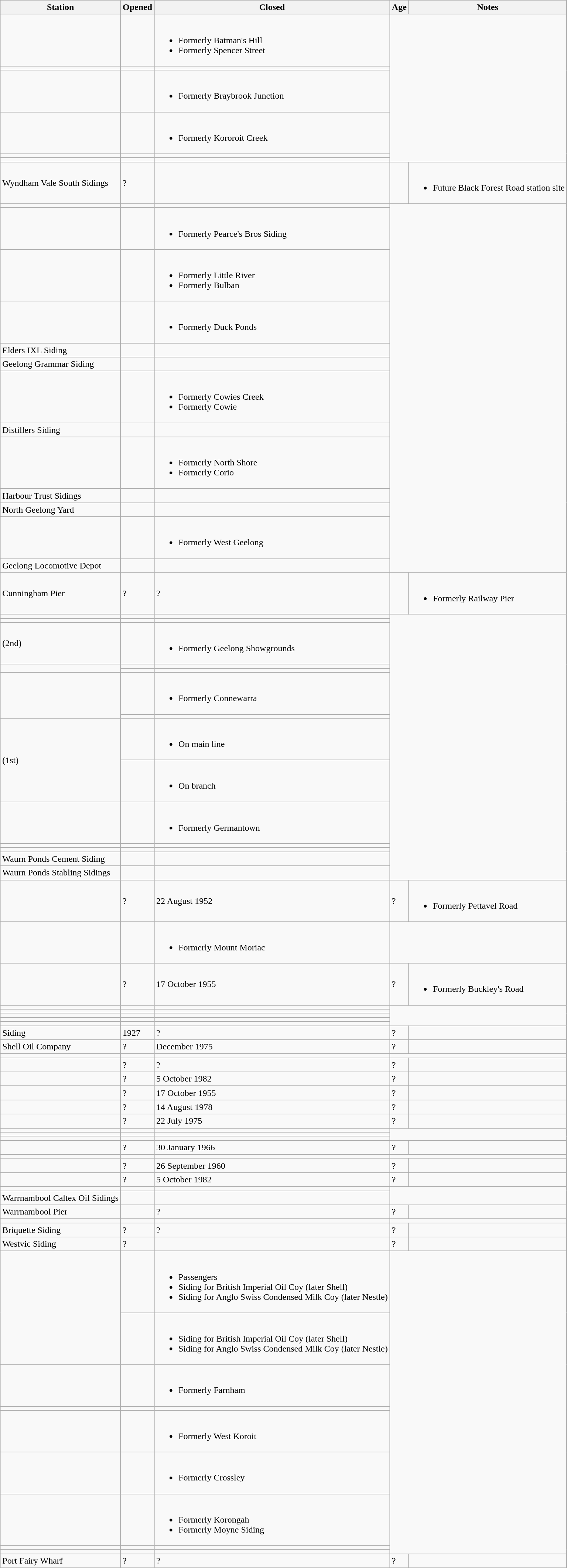<table class="wikitable sortable mw-collapsible mw-collapsed">
<tr>
<th>Station</th>
<th>Opened</th>
<th>Closed</th>
<th>Age</th>
<th scope=col class=unsortable>Notes</th>
</tr>
<tr>
<td></td>
<td></td>
<td><br><ul><li>Formerly Batman's Hill</li><li>Formerly Spencer Street</li></ul></td>
</tr>
<tr>
<td></td>
<td></td>
<td></td>
</tr>
<tr>
<td></td>
<td></td>
<td><br><ul><li>Formerly Braybrook Junction</li></ul></td>
</tr>
<tr>
<td></td>
<td></td>
<td><br><ul><li>Formerly Kororoit Creek</li></ul></td>
</tr>
<tr>
<td></td>
<td></td>
<td></td>
</tr>
<tr>
<td></td>
<td></td>
<td></td>
</tr>
<tr>
<td>Wyndham Vale South Sidings</td>
<td>?</td>
<td></td>
<td></td>
<td><br><ul><li>Future Black Forest Road station site</li></ul></td>
</tr>
<tr>
<td></td>
<td></td>
<td></td>
</tr>
<tr>
<td></td>
<td></td>
<td><br><ul><li>Formerly Pearce's Bros Siding</li></ul></td>
</tr>
<tr>
<td></td>
<td></td>
<td><br><ul><li>Formerly Little River</li><li>Formerly Bulban</li></ul></td>
</tr>
<tr>
<td></td>
<td></td>
<td><br><ul><li>Formerly Duck Ponds</li></ul></td>
</tr>
<tr>
<td>Elders IXL Siding</td>
<td></td>
<td></td>
</tr>
<tr>
<td>Geelong Grammar Siding</td>
<td></td>
<td></td>
</tr>
<tr>
<td></td>
<td></td>
<td><br><ul><li>Formerly Cowies Creek</li><li>Formerly Cowie</li></ul></td>
</tr>
<tr>
<td>Distillers Siding</td>
<td></td>
<td></td>
</tr>
<tr>
<td></td>
<td></td>
<td><br><ul><li>Formerly North Shore</li><li>Formerly Corio</li></ul></td>
</tr>
<tr>
<td>Harbour Trust Sidings</td>
<td></td>
<td></td>
</tr>
<tr>
<td>North Geelong Yard</td>
<td></td>
<td></td>
</tr>
<tr>
<td></td>
<td></td>
<td><br><ul><li>Formerly West Geelong</li></ul></td>
</tr>
<tr>
<td>Geelong Locomotive Depot</td>
<td></td>
<td></td>
</tr>
<tr>
<td>Cunningham Pier</td>
<td>?</td>
<td>?</td>
<td></td>
<td><br><ul><li>Formerly Railway Pier</li></ul></td>
</tr>
<tr>
<td></td>
<td></td>
<td></td>
</tr>
<tr>
<td></td>
<td></td>
<td></td>
</tr>
<tr>
<td> (2nd)</td>
<td></td>
<td><br><ul><li>Formerly Geelong Showgrounds</li></ul></td>
</tr>
<tr>
<td rowspan="2"></td>
<td></td>
<td></td>
</tr>
<tr>
<td></td>
<td></td>
</tr>
<tr>
<td rowspan="2"></td>
<td></td>
<td><br><ul><li>Formerly Connewarra</li></ul></td>
</tr>
<tr>
<td></td>
<td></td>
</tr>
<tr>
<td rowspan="2"> (1st)</td>
<td></td>
<td><br><ul><li>On main line</li></ul></td>
</tr>
<tr>
<td></td>
<td><br><ul><li>On branch</li></ul></td>
</tr>
<tr>
<td></td>
<td></td>
<td><br><ul><li>Formerly Germantown</li></ul></td>
</tr>
<tr>
<td></td>
<td></td>
<td></td>
</tr>
<tr>
<td></td>
<td></td>
<td></td>
</tr>
<tr>
<td>Waurn Ponds Cement Siding</td>
<td></td>
<td></td>
</tr>
<tr>
<td>Waurn Ponds Stabling Sidings</td>
<td></td>
<td></td>
</tr>
<tr>
<td></td>
<td>?</td>
<td>22 August 1952</td>
<td>?</td>
<td><br><ul><li>Formerly Pettavel Road</li></ul></td>
</tr>
<tr>
<td></td>
<td></td>
<td><br><ul><li>Formerly Mount Moriac</li></ul></td>
</tr>
<tr>
<td></td>
<td>?</td>
<td>17 October 1955</td>
<td>?</td>
<td><br><ul><li>Formerly Buckley's Road</li></ul></td>
</tr>
<tr>
<td></td>
<td></td>
<td></td>
</tr>
<tr>
<td></td>
<td></td>
<td></td>
</tr>
<tr>
<td></td>
<td></td>
<td></td>
</tr>
<tr>
<td></td>
<td></td>
<td></td>
</tr>
<tr>
<td></td>
<td></td>
<td></td>
</tr>
<tr>
<td> Siding</td>
<td>1927</td>
<td>?</td>
<td>?</td>
<td></td>
</tr>
<tr>
<td>Shell Oil Company</td>
<td>?</td>
<td>December 1975</td>
<td>?</td>
<td></td>
</tr>
<tr>
<td></td>
<td></td>
<td></td>
</tr>
<tr>
<td></td>
<td>?</td>
<td>?</td>
<td>?</td>
<td></td>
</tr>
<tr>
<td></td>
<td>?</td>
<td>5 October 1982</td>
<td>?</td>
<td></td>
</tr>
<tr>
<td></td>
<td>?</td>
<td>17 October 1955</td>
<td>?</td>
<td></td>
</tr>
<tr>
<td></td>
<td>?</td>
<td>14 August 1978</td>
<td>?</td>
<td></td>
</tr>
<tr>
<td></td>
<td>?</td>
<td>22 July 1975</td>
<td>?</td>
<td></td>
</tr>
<tr>
<td></td>
<td></td>
<td></td>
</tr>
<tr>
<td></td>
<td></td>
<td></td>
</tr>
<tr>
<td></td>
<td></td>
<td></td>
</tr>
<tr>
<td></td>
<td>?</td>
<td>30 January 1966</td>
<td>?</td>
<td></td>
</tr>
<tr>
<td></td>
<td></td>
<td></td>
</tr>
<tr>
<td></td>
<td>?</td>
<td>26 September 1960</td>
<td>?</td>
<td></td>
</tr>
<tr>
<td></td>
<td>?</td>
<td>5 October 1982</td>
<td>?</td>
<td></td>
</tr>
<tr>
<td></td>
<td></td>
<td></td>
</tr>
<tr>
<td>Warrnambool Caltex Oil Sidings</td>
<td></td>
<td></td>
</tr>
<tr>
<td>Warrnambool Pier</td>
<td></td>
<td>?</td>
<td>?</td>
<td></td>
</tr>
<tr>
<td></td>
<td></td>
<td></td>
</tr>
<tr>
<td>Briquette Siding</td>
<td>?</td>
<td>?</td>
<td>?</td>
<td></td>
</tr>
<tr>
<td>Westvic Siding</td>
<td>?</td>
<td></td>
<td>?</td>
<td></td>
</tr>
<tr>
<td rowspan="2"></td>
<td></td>
<td><br><ul><li>Passengers</li><li>Siding for British Imperial Oil Coy (later Shell)</li><li>Siding for Anglo Swiss Condensed Milk Coy (later Nestle)</li></ul></td>
</tr>
<tr>
<td></td>
<td><br><ul><li>Siding for British Imperial Oil Coy (later Shell)</li><li>Siding for Anglo Swiss Condensed Milk Coy (later Nestle)</li></ul></td>
</tr>
<tr>
<td></td>
<td></td>
<td><br><ul><li>Formerly Farnham</li></ul></td>
</tr>
<tr>
<td></td>
<td></td>
<td></td>
</tr>
<tr>
<td></td>
<td></td>
<td><br><ul><li>Formerly West Koroit</li></ul></td>
</tr>
<tr>
<td></td>
<td></td>
<td><br><ul><li>Formerly Crossley</li></ul></td>
</tr>
<tr>
<td></td>
<td></td>
<td><br><ul><li>Formerly Korongah</li><li>Formerly Moyne Siding</li></ul></td>
</tr>
<tr>
<td></td>
<td></td>
<td></td>
</tr>
<tr>
<td></td>
<td></td>
<td></td>
</tr>
<tr>
<td>Port Fairy Wharf</td>
<td>?</td>
<td>?</td>
<td>?</td>
<td></td>
</tr>
</table>
